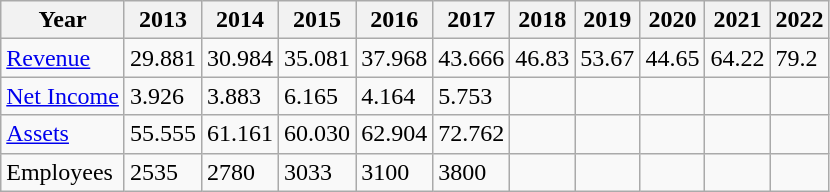<table class="wikitable">
<tr>
<th>Year</th>
<th>2013</th>
<th>2014</th>
<th>2015</th>
<th>2016</th>
<th>2017</th>
<th>2018</th>
<th>2019</th>
<th>2020</th>
<th>2021</th>
<th>2022</th>
</tr>
<tr>
<td><a href='#'>Revenue</a></td>
<td>29.881</td>
<td>30.984</td>
<td>35.081</td>
<td>37.968</td>
<td>43.666</td>
<td>46.83</td>
<td>53.67</td>
<td>44.65</td>
<td>64.22</td>
<td>79.2</td>
</tr>
<tr>
<td><a href='#'>Net Income</a></td>
<td>3.926</td>
<td>3.883</td>
<td>6.165</td>
<td>4.164</td>
<td>5.753</td>
<td></td>
<td></td>
<td></td>
<td></td>
<td></td>
</tr>
<tr>
<td><a href='#'>Assets</a></td>
<td>55.555</td>
<td>61.161</td>
<td>60.030</td>
<td>62.904</td>
<td>72.762</td>
<td></td>
<td></td>
<td></td>
<td></td>
<td></td>
</tr>
<tr>
<td>Employees</td>
<td>2535</td>
<td>2780</td>
<td>3033</td>
<td>3100</td>
<td>3800</td>
<td></td>
<td></td>
<td></td>
<td></td>
<td></td>
</tr>
</table>
